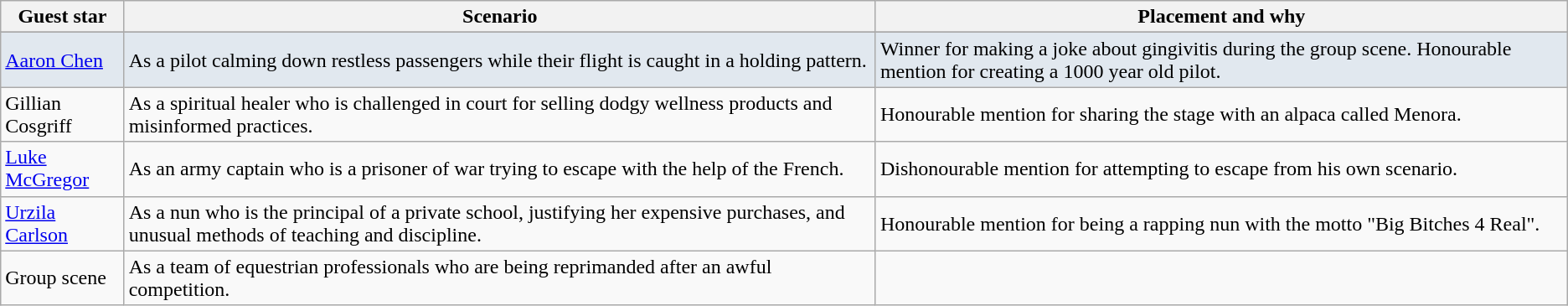<table class="wikitable">
<tr>
<th>Guest star</th>
<th>Scenario</th>
<th>Placement and why</th>
</tr>
<tr>
</tr>
<tr style="background:#E1E8EF;">
<td><a href='#'>Aaron Chen</a></td>
<td>As a pilot calming down restless passengers while their flight is caught in a holding pattern.</td>
<td>Winner for making a joke about gingivitis during the group scene. Honourable mention for creating a 1000 year old pilot.</td>
</tr>
<tr>
<td>Gillian Cosgriff</td>
<td>As a spiritual healer who is challenged in court for selling dodgy wellness products and misinformed practices.</td>
<td>Honourable mention for sharing the stage with an alpaca called Menora.</td>
</tr>
<tr>
<td><a href='#'>Luke McGregor</a></td>
<td>As an army captain who is a prisoner of war trying to escape with the help of the French.</td>
<td>Dishonourable mention for attempting to escape from his own scenario.</td>
</tr>
<tr>
<td><a href='#'>Urzila Carlson</a></td>
<td>As a nun who is the principal of a private school, justifying her expensive purchases, and unusual methods of teaching and discipline.</td>
<td>Honourable mention for being a rapping nun with the motto "Big Bitches 4 Real".</td>
</tr>
<tr>
<td>Group scene</td>
<td>As a team of equestrian professionals who are being reprimanded after an awful competition.</td>
<td></td>
</tr>
</table>
